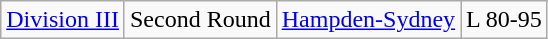<table class="wikitable">
<tr>
<td rowspan="1"><a href='#'>Division III</a></td>
<td>Second Round</td>
<td><a href='#'>Hampden-Sydney</a></td>
<td>L 80-95</td>
</tr>
</table>
